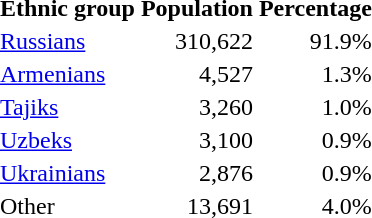<table>
<tr>
<td valign="top"><br><table class="standard">
<tr>
<th>Ethnic group</th>
<th>Population</th>
<th>Percentage</th>
</tr>
<tr>
<td><a href='#'>Russians</a></td>
<td align="right">310,622</td>
<td align="right">91.9%</td>
</tr>
<tr>
<td><a href='#'>Armenians</a></td>
<td align="right">4,527</td>
<td align="right">1.3%</td>
</tr>
<tr>
<td><a href='#'>Tajiks</a></td>
<td align="right">3,260</td>
<td align="right">1.0%</td>
</tr>
<tr>
<td><a href='#'>Uzbeks</a></td>
<td align="right">3,100</td>
<td align="right">0.9%</td>
</tr>
<tr>
<td><a href='#'>Ukrainians</a></td>
<td align="right">2,876</td>
<td align="right">0.9%</td>
</tr>
<tr>
<td>Other</td>
<td align="right">13,691</td>
<td align="right">4.0%</td>
</tr>
<tr>
</tr>
</table>
</td>
</tr>
</table>
